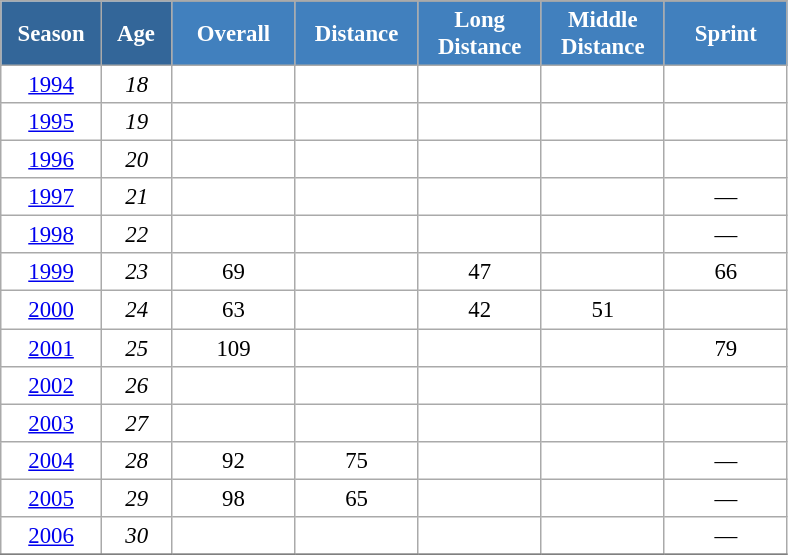<table class="wikitable" style="font-size:95%; text-align:center; border:grey solid 1px; border-collapse:collapse; background:#ffffff;">
<tr>
<th style="background-color:#369; color:white; width:60px;" rowspan="2"> Season </th>
<th style="background-color:#369; color:white; width:40px;" rowspan="2"> Age </th>
</tr>
<tr>
<th style="background-color:#4180be; color:white; width:75px;">Overall</th>
<th style="background-color:#4180be; color:white; width:75px;">Distance</th>
<th style="background-color:#4180be; color:white; width:75px;">Long Distance</th>
<th style="background-color:#4180be; color:white; width:75px;">Middle Distance</th>
<th style="background-color:#4180be; color:white; width:75px;">Sprint</th>
</tr>
<tr>
<td><a href='#'>1994</a></td>
<td><em>18</em></td>
<td></td>
<td></td>
<td></td>
<td></td>
<td></td>
</tr>
<tr>
<td><a href='#'>1995</a></td>
<td><em>19</em></td>
<td></td>
<td></td>
<td></td>
<td></td>
<td></td>
</tr>
<tr>
<td><a href='#'>1996</a></td>
<td><em>20</em></td>
<td></td>
<td></td>
<td></td>
<td></td>
<td></td>
</tr>
<tr>
<td><a href='#'>1997</a></td>
<td><em>21</em></td>
<td></td>
<td></td>
<td></td>
<td></td>
<td>—</td>
</tr>
<tr>
<td><a href='#'>1998</a></td>
<td><em>22</em></td>
<td></td>
<td></td>
<td></td>
<td></td>
<td>—</td>
</tr>
<tr>
<td><a href='#'>1999</a></td>
<td><em>23</em></td>
<td>69</td>
<td></td>
<td>47</td>
<td></td>
<td>66</td>
</tr>
<tr>
<td><a href='#'>2000</a></td>
<td><em>24</em></td>
<td>63</td>
<td></td>
<td>42</td>
<td>51</td>
<td></td>
</tr>
<tr>
<td><a href='#'>2001</a></td>
<td><em>25</em></td>
<td>109</td>
<td></td>
<td></td>
<td></td>
<td>79</td>
</tr>
<tr>
<td><a href='#'>2002</a></td>
<td><em>26</em></td>
<td></td>
<td></td>
<td></td>
<td></td>
<td></td>
</tr>
<tr>
<td><a href='#'>2003</a></td>
<td><em>27</em></td>
<td></td>
<td></td>
<td></td>
<td></td>
<td></td>
</tr>
<tr>
<td><a href='#'>2004</a></td>
<td><em>28</em></td>
<td>92</td>
<td>75</td>
<td></td>
<td></td>
<td>—</td>
</tr>
<tr>
<td><a href='#'>2005</a></td>
<td><em>29</em></td>
<td>98</td>
<td>65</td>
<td></td>
<td></td>
<td>—</td>
</tr>
<tr>
<td><a href='#'>2006</a></td>
<td><em>30</em></td>
<td></td>
<td></td>
<td></td>
<td></td>
<td>—</td>
</tr>
<tr>
</tr>
</table>
